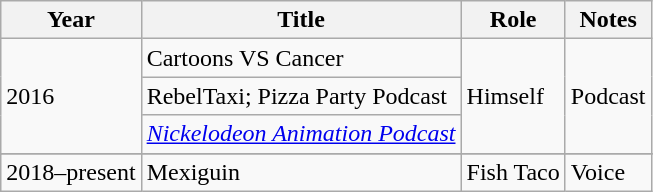<table class="wikitable sortable">
<tr>
<th>Year</th>
<th>Title</th>
<th>Role</th>
<th>Notes</th>
</tr>
<tr>
<td rowspan="3">2016</td>
<td>Cartoons VS Cancer</td>
<td rowspan="3">Himself</td>
<td rowspan="3">Podcast</td>
</tr>
<tr>
<td>RebelTaxi; Pizza Party Podcast</td>
</tr>
<tr>
<td><em><a href='#'>Nickelodeon Animation Podcast</a></em></td>
</tr>
<tr>
</tr>
<tr>
<td rowspan="1">2018–present</td>
<td>Mexiguin</td>
<td rowspan="1">Fish Taco</td>
<td rowspan="1">Voice</td>
</tr>
</table>
